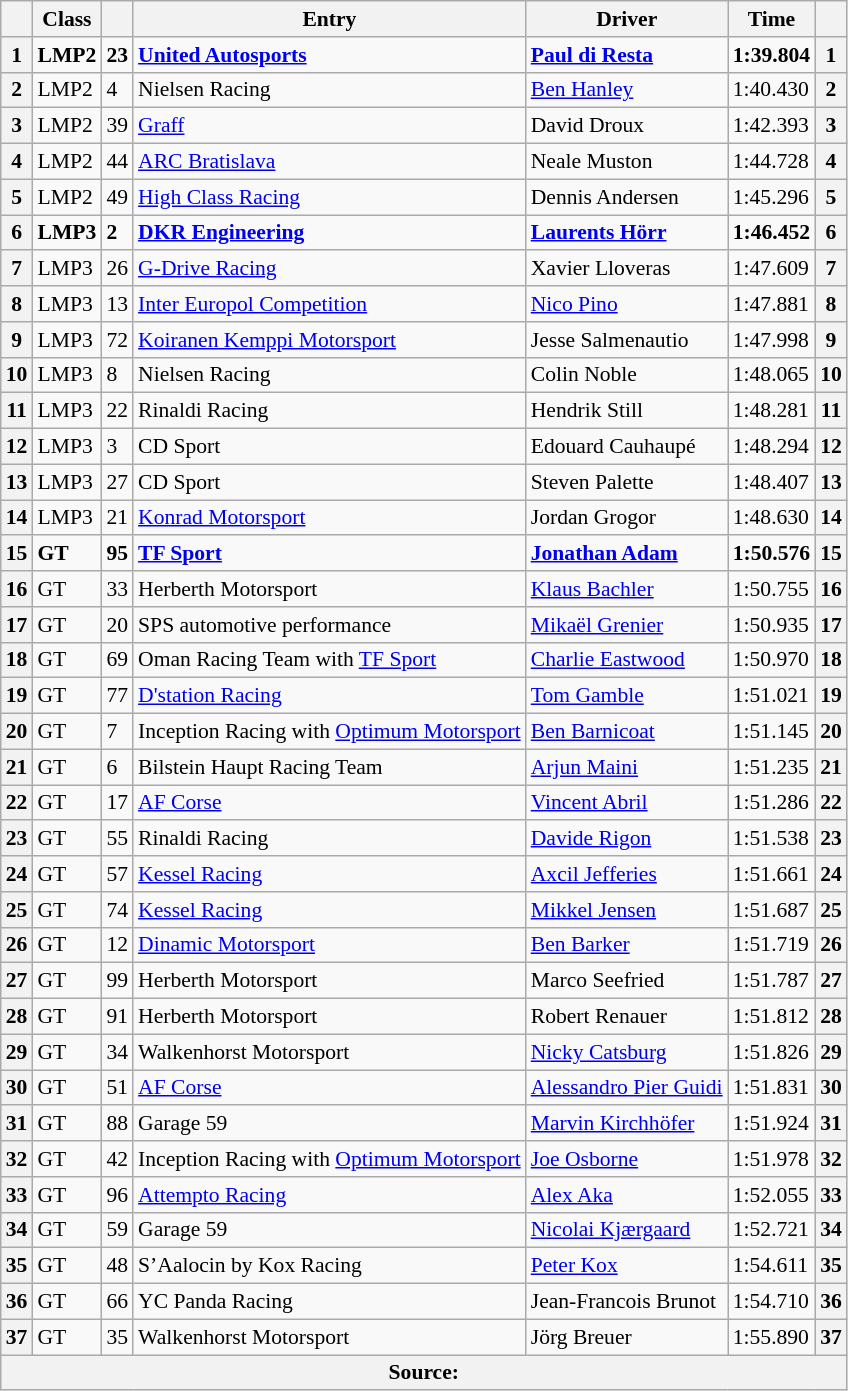<table class="wikitable sortable" style="font-size:90%;">
<tr>
<th></th>
<th class="unsortable">Class</th>
<th class="unsortable"></th>
<th class="unsortable">Entry</th>
<th class="unsortable">Driver</th>
<th class="unsortable">Time</th>
<th></th>
</tr>
<tr>
<th>1</th>
<td><strong>LMP2</strong></td>
<td><strong>23</strong></td>
<td><strong> <a href='#'>United Autosports</a></strong></td>
<td><strong> <a href='#'>Paul di Resta</a></strong></td>
<td><strong>1:39.804</strong></td>
<th>1</th>
</tr>
<tr>
<th>2</th>
<td>LMP2</td>
<td>4</td>
<td> Nielsen Racing</td>
<td> <a href='#'>Ben Hanley</a></td>
<td>1:40.430</td>
<th>2</th>
</tr>
<tr>
<th>3</th>
<td>LMP2</td>
<td>39</td>
<td> <a href='#'>Graff</a></td>
<td> David Droux</td>
<td>1:42.393</td>
<th>3</th>
</tr>
<tr>
<th>4</th>
<td>LMP2</td>
<td>44</td>
<td> <a href='#'>ARC Bratislava</a></td>
<td> Neale Muston</td>
<td>1:44.728</td>
<th>4</th>
</tr>
<tr>
<th>5</th>
<td>LMP2</td>
<td>49</td>
<td> <a href='#'>High Class Racing</a></td>
<td> Dennis Andersen</td>
<td>1:45.296</td>
<th>5</th>
</tr>
<tr>
<th>6</th>
<td><strong>LMP3</strong></td>
<td><strong>2</strong></td>
<td><strong> <a href='#'>DKR Engineering</a></strong></td>
<td><strong> <a href='#'>Laurents Hörr</a></strong></td>
<td><strong>1:46.452</strong></td>
<th>6</th>
</tr>
<tr>
<th>7</th>
<td>LMP3</td>
<td>26</td>
<td> <a href='#'>G-Drive Racing</a></td>
<td> Xavier Lloveras</td>
<td>1:47.609</td>
<th>7</th>
</tr>
<tr>
<th>8</th>
<td>LMP3</td>
<td>13</td>
<td> <a href='#'>Inter Europol Competition</a></td>
<td> <a href='#'>Nico Pino</a></td>
<td>1:47.881</td>
<th>8</th>
</tr>
<tr>
<th>9</th>
<td>LMP3</td>
<td>72</td>
<td> <a href='#'>Koiranen Kemppi Motorsport</a></td>
<td> Jesse Salmenautio</td>
<td>1:47.998</td>
<th>9</th>
</tr>
<tr>
<th>10</th>
<td>LMP3</td>
<td>8</td>
<td> Nielsen Racing</td>
<td> Colin Noble</td>
<td>1:48.065</td>
<th>10</th>
</tr>
<tr>
<th>11</th>
<td>LMP3</td>
<td>22</td>
<td> Rinaldi Racing</td>
<td> Hendrik Still</td>
<td>1:48.281</td>
<th>11</th>
</tr>
<tr>
<th>12</th>
<td>LMP3</td>
<td>3</td>
<td> CD Sport</td>
<td> Edouard Cauhaupé</td>
<td>1:48.294</td>
<th>12</th>
</tr>
<tr>
<th>13</th>
<td>LMP3</td>
<td>27</td>
<td> CD Sport</td>
<td> Steven Palette</td>
<td>1:48.407</td>
<th>13</th>
</tr>
<tr>
<th>14</th>
<td>LMP3</td>
<td>21</td>
<td> <a href='#'>Konrad Motorsport</a></td>
<td> Jordan Grogor</td>
<td>1:48.630</td>
<th>14</th>
</tr>
<tr>
<th>15</th>
<td><strong>GT</strong></td>
<td><strong>95</strong></td>
<td><strong> <a href='#'>TF Sport</a></strong></td>
<td><strong> <a href='#'>Jonathan Adam</a></strong></td>
<td><strong>1:50.576</strong></td>
<th>15</th>
</tr>
<tr>
<th>16</th>
<td>GT</td>
<td>33</td>
<td> Herberth Motorsport</td>
<td> <a href='#'>Klaus Bachler</a></td>
<td>1:50.755</td>
<th>16</th>
</tr>
<tr>
<th>17</th>
<td>GT</td>
<td>20</td>
<td> SPS automotive performance</td>
<td> <a href='#'>Mikaël Grenier</a></td>
<td>1:50.935</td>
<th>17</th>
</tr>
<tr>
<th>18</th>
<td>GT</td>
<td>69</td>
<td> Oman Racing Team with <a href='#'>TF Sport</a></td>
<td> <a href='#'>Charlie Eastwood</a></td>
<td>1:50.970</td>
<th>18</th>
</tr>
<tr>
<th>19</th>
<td>GT</td>
<td>77</td>
<td> <a href='#'>D'station Racing</a></td>
<td> <a href='#'>Tom Gamble</a></td>
<td>1:51.021</td>
<th>19</th>
</tr>
<tr>
<th>20</th>
<td>GT</td>
<td>7</td>
<td> Inception Racing with <a href='#'>Optimum Motorsport</a></td>
<td> <a href='#'>Ben Barnicoat</a></td>
<td>1:51.145</td>
<th>20</th>
</tr>
<tr>
<th>21</th>
<td>GT</td>
<td>6</td>
<td> Bilstein Haupt Racing Team</td>
<td> <a href='#'>Arjun Maini</a></td>
<td>1:51.235</td>
<th>21</th>
</tr>
<tr>
<th>22</th>
<td>GT</td>
<td>17</td>
<td> <a href='#'>AF Corse</a></td>
<td> <a href='#'>Vincent Abril</a></td>
<td>1:51.286</td>
<th>22</th>
</tr>
<tr>
<th>23</th>
<td>GT</td>
<td>55</td>
<td> Rinaldi Racing</td>
<td> <a href='#'>Davide Rigon</a></td>
<td>1:51.538</td>
<th>23</th>
</tr>
<tr>
<th>24</th>
<td>GT</td>
<td>57</td>
<td> <a href='#'>Kessel Racing</a></td>
<td> <a href='#'>Axcil Jefferies</a></td>
<td>1:51.661</td>
<th>24</th>
</tr>
<tr>
<th>25</th>
<td>GT</td>
<td>74</td>
<td> <a href='#'>Kessel Racing</a></td>
<td> <a href='#'>Mikkel Jensen</a></td>
<td>1:51.687</td>
<th>25</th>
</tr>
<tr>
<th>26</th>
<td>GT</td>
<td>12</td>
<td> <a href='#'>Dinamic Motorsport</a></td>
<td> <a href='#'>Ben Barker</a></td>
<td>1:51.719</td>
<th>26</th>
</tr>
<tr>
<th>27</th>
<td>GT</td>
<td>99</td>
<td> Herberth Motorsport</td>
<td> Marco Seefried</td>
<td>1:51.787</td>
<th>27</th>
</tr>
<tr>
<th>28</th>
<td>GT</td>
<td>91</td>
<td> Herberth Motorsport</td>
<td> Robert Renauer</td>
<td>1:51.812</td>
<th>28</th>
</tr>
<tr>
<th>29</th>
<td>GT</td>
<td>34</td>
<td> Walkenhorst Motorsport</td>
<td> <a href='#'>Nicky Catsburg</a></td>
<td>1:51.826</td>
<th>29</th>
</tr>
<tr>
<th>30</th>
<td>GT</td>
<td>51</td>
<td> <a href='#'>AF Corse</a></td>
<td> <a href='#'>Alessandro Pier Guidi</a></td>
<td>1:51.831</td>
<th>30</th>
</tr>
<tr>
<th>31</th>
<td>GT</td>
<td>88</td>
<td> Garage 59</td>
<td> <a href='#'>Marvin Kirchhöfer</a></td>
<td>1:51.924</td>
<th>31</th>
</tr>
<tr>
<th>32</th>
<td>GT</td>
<td>42</td>
<td> Inception Racing with <a href='#'>Optimum Motorsport</a></td>
<td> <a href='#'>Joe Osborne</a></td>
<td>1:51.978</td>
<th>32</th>
</tr>
<tr>
<th>33</th>
<td>GT</td>
<td>96</td>
<td> <a href='#'>Attempto Racing</a></td>
<td> <a href='#'>Alex Aka</a></td>
<td>1:52.055</td>
<th>33</th>
</tr>
<tr>
<th>34</th>
<td>GT</td>
<td>59</td>
<td> Garage 59</td>
<td> <a href='#'>Nicolai Kjærgaard</a></td>
<td>1:52.721</td>
<th>34</th>
</tr>
<tr>
<th>35</th>
<td>GT</td>
<td>48</td>
<td> S’Aalocin by Kox Racing</td>
<td> <a href='#'>Peter Kox</a></td>
<td>1:54.611</td>
<th>35</th>
</tr>
<tr>
<th>36</th>
<td>GT</td>
<td>66</td>
<td> YC Panda Racing</td>
<td> Jean-Francois Brunot</td>
<td>1:54.710</td>
<th>36</th>
</tr>
<tr>
<th>37</th>
<td>GT</td>
<td>35</td>
<td> Walkenhorst Motorsport</td>
<td> Jörg Breuer</td>
<td>1:55.890</td>
<th>37</th>
</tr>
<tr>
<th colspan="7">Source:</th>
</tr>
</table>
